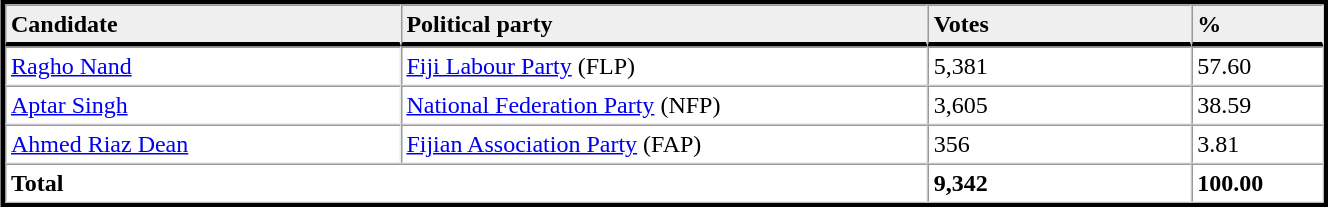<table table width="70%" border="1" align="center" cellpadding=3 cellspacing=0 style="margin:5px; border:3px solid;">
<tr>
<td td width="30%" style="border-bottom:3px solid; background:#efefef;"><strong>Candidate</strong></td>
<td td width="40%" style="border-bottom:3px solid; background:#efefef;"><strong>Political party</strong></td>
<td td width="20%" style="border-bottom:3px solid; background:#efefef;"><strong>Votes</strong></td>
<td td width="10%" style="border-bottom:3px solid; background:#efefef;"><strong>%</strong></td>
</tr>
<tr>
<td><a href='#'>Ragho Nand</a></td>
<td><a href='#'>Fiji Labour Party</a> (FLP)</td>
<td>5,381</td>
<td>57.60</td>
</tr>
<tr>
<td><a href='#'>Aptar Singh</a></td>
<td><a href='#'>National Federation Party</a> (NFP)</td>
<td>3,605</td>
<td>38.59</td>
</tr>
<tr>
<td><a href='#'>Ahmed Riaz Dean</a></td>
<td><a href='#'>Fijian Association Party</a> (FAP)</td>
<td>356</td>
<td>3.81</td>
</tr>
<tr>
<td colspan=2><strong>Total</strong></td>
<td><strong>9,342</strong></td>
<td><strong>100.00</strong></td>
</tr>
<tr>
</tr>
</table>
